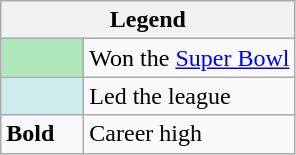<table class="wikitable mw-collapsible mw-collapsed">
<tr>
<th colspan="2">Legend</th>
</tr>
<tr>
<td style="background:#afe6ba; width:3em;"></td>
<td>Won the <a href='#'>Super Bowl</a></td>
</tr>
<tr>
<td style="background:#cfecec; width:3em;"></td>
<td>Led the league</td>
</tr>
<tr>
<td><strong>Bold</strong></td>
<td>Career high</td>
</tr>
</table>
